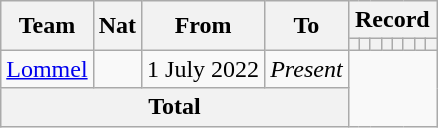<table class="wikitable" style="text-align: center">
<tr>
<th rowspan="2">Team</th>
<th rowspan="2">Nat</th>
<th rowspan="2">From</th>
<th rowspan="2">To</th>
<th colspan="8">Record</th>
</tr>
<tr>
<th></th>
<th></th>
<th></th>
<th></th>
<th></th>
<th></th>
<th></th>
<th></th>
</tr>
<tr>
<td align=center><a href='#'>Lommel</a></td>
<td></td>
<td align=center>1 July 2022</td>
<td align=center><em>Present</em><br></td>
</tr>
<tr>
<th colspan="4">Total<br></th>
</tr>
</table>
